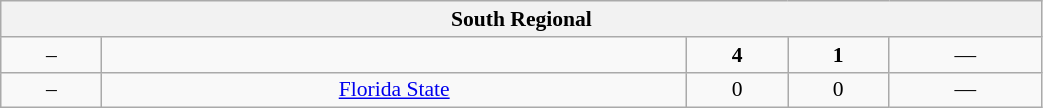<table class="wikitable" style="font-size:90%; width: 55%; text-align: center">
<tr>
<th colspan=5>South Regional</th>
</tr>
<tr>
<td>–</td>
<td><strong></strong></td>
<td><strong>4</strong></td>
<td><strong>1</strong></td>
<td>—</td>
</tr>
<tr>
<td>–</td>
<td><a href='#'>Florida State</a></td>
<td>0</td>
<td>0</td>
<td>—</td>
</tr>
</table>
